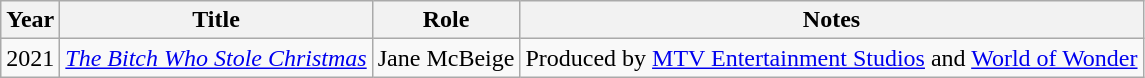<table class="wikitable plainrowheaders sortable">
<tr>
<th scope="col">Year</th>
<th scope="col">Title</th>
<th scope="col">Role</th>
<th scope="col">Notes</th>
</tr>
<tr>
<td>2021</td>
<td><em><a href='#'>The Bitch Who Stole Christmas</a></em></td>
<td>Jane McBeige</td>
<td>Produced by <a href='#'>MTV Entertainment Studios</a> and <a href='#'>World of Wonder</a></td>
</tr>
</table>
